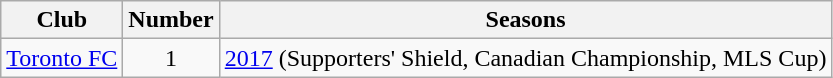<table class="wikitable">
<tr>
<th>Club</th>
<th>Number</th>
<th>Seasons</th>
</tr>
<tr>
<td><a href='#'>Toronto FC</a></td>
<td style="text-align:center">1</td>
<td><a href='#'>2017</a> (Supporters' Shield, Canadian Championship, MLS Cup)</td>
</tr>
</table>
